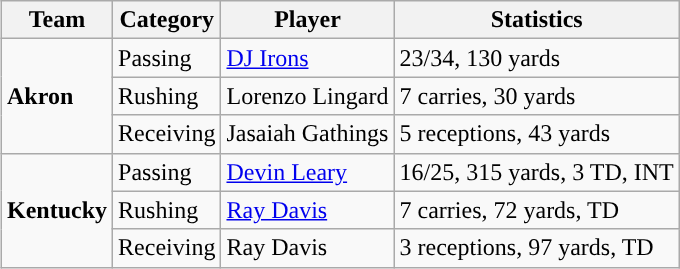<table class="wikitable" style="float: right;">
<tr>
<th>Team</th>
<th>Category</th>
<th>Player</th>
<th>Statistics</th>
</tr>
<tr>
<td rowspan=3><strong>Akron</strong></td>
<td>Passing</td>
<td><a href='#'>DJ Irons</a></td>
<td>23/34, 130 yards</td>
</tr>
<tr>
<td>Rushing</td>
<td>Lorenzo Lingard</td>
<td>7 carries, 30 yards</td>
</tr>
<tr>
<td>Receiving</td>
<td>Jasaiah Gathings</td>
<td>5 receptions, 43 yards</td>
</tr>
<tr>
<td rowspan=3><strong>Kentucky</strong></td>
<td>Passing</td>
<td><a href='#'>Devin Leary</a></td>
<td>16/25, 315 yards, 3 TD, INT</td>
</tr>
<tr>
<td>Rushing</td>
<td><a href='#'>Ray Davis</a></td>
<td>7 carries, 72 yards, TD</td>
</tr>
<tr>
<td>Receiving</td>
<td>Ray Davis</td>
<td>3 receptions, 97 yards, TD</td>
</tr>
</table>
